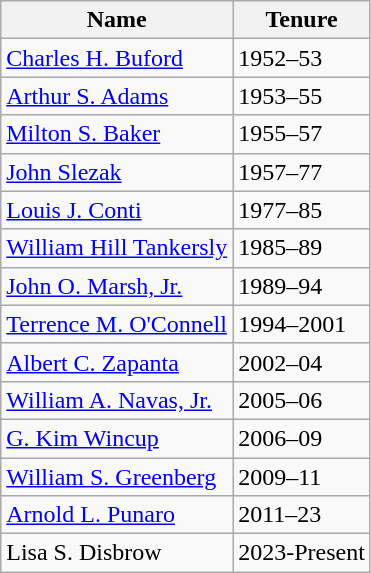<table class="wikitable">
<tr>
<th>Name</th>
<th>Tenure</th>
</tr>
<tr>
<td><a href='#'>Charles H. Buford</a></td>
<td>1952–53</td>
</tr>
<tr>
<td><a href='#'>Arthur S. Adams</a></td>
<td>1953–55</td>
</tr>
<tr>
<td><a href='#'>Milton S. Baker</a></td>
<td>1955–57</td>
</tr>
<tr>
<td><a href='#'>John Slezak</a></td>
<td>1957–77</td>
</tr>
<tr>
<td><a href='#'>Louis J. Conti</a></td>
<td>1977–85</td>
</tr>
<tr>
<td><a href='#'>William Hill Tankersly</a></td>
<td>1985–89</td>
</tr>
<tr>
<td><a href='#'>John O. Marsh, Jr.</a></td>
<td>1989–94</td>
</tr>
<tr>
<td><a href='#'>Terrence M. O'Connell</a></td>
<td>1994–2001</td>
</tr>
<tr>
<td><a href='#'>Albert C. Zapanta</a></td>
<td>2002–04</td>
</tr>
<tr>
<td><a href='#'>William A. Navas, Jr.</a></td>
<td>2005–06</td>
</tr>
<tr>
<td><a href='#'>G. Kim Wincup</a></td>
<td>2006–09</td>
</tr>
<tr>
<td><a href='#'>William S. Greenberg</a></td>
<td>2009–11</td>
</tr>
<tr>
<td><a href='#'>Arnold L. Punaro</a></td>
<td>2011–23</td>
</tr>
<tr>
<td>Lisa S. Disbrow</td>
<td>2023-Present</td>
</tr>
</table>
